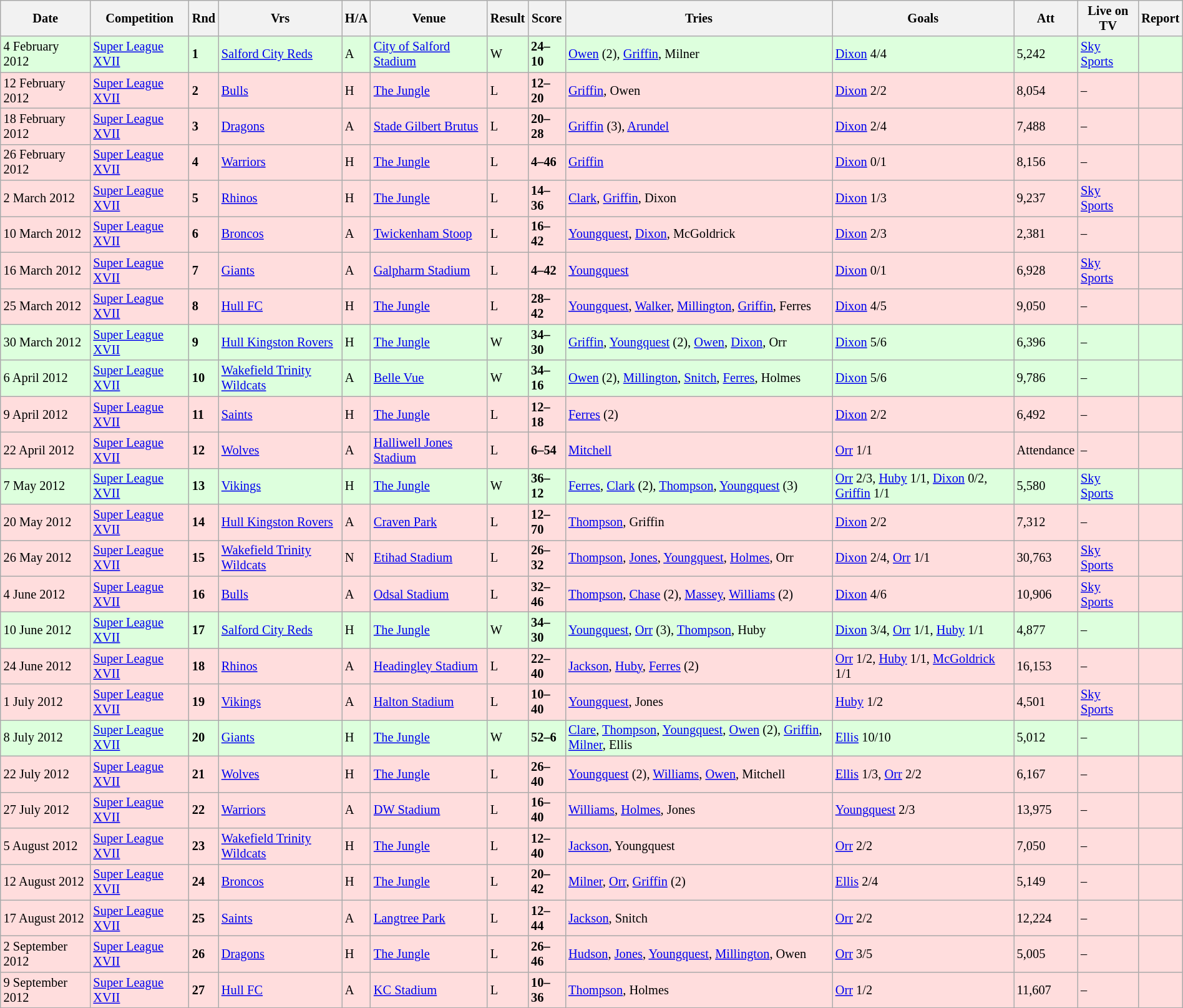<table class="wikitable"  style="font-size:85%; width:100%;">
<tr>
<th>Date</th>
<th>Competition</th>
<th>Rnd</th>
<th>Vrs</th>
<th>H/A</th>
<th>Venue</th>
<th>Result</th>
<th>Score</th>
<th>Tries</th>
<th>Goals</th>
<th>Att</th>
<th>Live on TV</th>
<th>Report</th>
</tr>
<tr style="background:#dfd; width:20px;"| >
<td>4 February 2012</td>
<td><a href='#'>Super League XVII</a></td>
<td><strong>1</strong></td>
<td> <a href='#'>Salford City Reds</a></td>
<td>A</td>
<td><a href='#'>City of Salford Stadium</a></td>
<td>W</td>
<td><strong>24–10</strong></td>
<td><a href='#'>Owen</a> (2), <a href='#'>Griffin</a>, Milner</td>
<td><a href='#'>Dixon</a> 4/4</td>
<td>5,242</td>
<td><a href='#'>Sky Sports</a></td>
<td></td>
</tr>
<tr style="background:#fdd; width:20px;"| >
<td>12 February 2012</td>
<td><a href='#'>Super League XVII</a></td>
<td><strong>2</strong></td>
<td> <a href='#'>Bulls</a></td>
<td>H</td>
<td><a href='#'>The Jungle</a></td>
<td>L</td>
<td><strong>12–20</strong></td>
<td><a href='#'>Griffin</a>, Owen</td>
<td><a href='#'>Dixon</a> 2/2</td>
<td>8,054</td>
<td>–</td>
<td></td>
</tr>
<tr style="background:#fdd; width:20px;"| >
<td>18 February 2012</td>
<td><a href='#'>Super League XVII</a></td>
<td><strong>3</strong></td>
<td> <a href='#'>Dragons</a></td>
<td>A</td>
<td><a href='#'>Stade Gilbert Brutus</a></td>
<td>L</td>
<td><strong>20–28</strong></td>
<td><a href='#'>Griffin</a> (3), <a href='#'>Arundel</a></td>
<td><a href='#'>Dixon</a> 2/4</td>
<td>7,488</td>
<td>–</td>
<td></td>
</tr>
<tr style="background:#fdd; width:20px;"| >
<td>26 February 2012</td>
<td><a href='#'>Super League XVII</a></td>
<td><strong>4</strong></td>
<td> <a href='#'>Warriors</a></td>
<td>H</td>
<td><a href='#'>The Jungle</a></td>
<td>L</td>
<td><strong>4–46</strong></td>
<td><a href='#'>Griffin</a></td>
<td><a href='#'>Dixon</a> 0/1</td>
<td>8,156</td>
<td>–</td>
<td></td>
</tr>
<tr style="background:#fdd; width:20px;"| >
<td>2 March 2012</td>
<td><a href='#'>Super League XVII</a></td>
<td><strong>5</strong></td>
<td> <a href='#'>Rhinos</a></td>
<td>H</td>
<td><a href='#'>The Jungle</a></td>
<td>L</td>
<td><strong>14–36</strong></td>
<td><a href='#'>Clark</a>, <a href='#'>Griffin</a>, Dixon</td>
<td><a href='#'>Dixon</a> 1/3</td>
<td>9,237</td>
<td><a href='#'>Sky Sports</a></td>
<td></td>
</tr>
<tr style="background:#fdd; width:20px;"| >
<td>10 March 2012</td>
<td><a href='#'>Super League XVII</a></td>
<td><strong>6</strong></td>
<td> <a href='#'>Broncos</a></td>
<td>A</td>
<td><a href='#'>Twickenham Stoop</a></td>
<td>L</td>
<td><strong>16–42</strong></td>
<td><a href='#'>Youngquest</a>, <a href='#'>Dixon</a>, McGoldrick</td>
<td><a href='#'>Dixon</a> 2/3</td>
<td>2,381</td>
<td>–</td>
<td></td>
</tr>
<tr style="background:#fdd; width:20px;"| >
<td>16 March 2012</td>
<td><a href='#'>Super League XVII</a></td>
<td><strong>7</strong></td>
<td> <a href='#'>Giants</a></td>
<td>A</td>
<td><a href='#'>Galpharm Stadium</a></td>
<td>L</td>
<td><strong>4–42</strong></td>
<td><a href='#'>Youngquest</a></td>
<td><a href='#'>Dixon</a> 0/1</td>
<td>6,928</td>
<td><a href='#'>Sky Sports</a></td>
<td></td>
</tr>
<tr style="background:#fdd; width:20px;"| >
<td>25 March 2012</td>
<td><a href='#'>Super League XVII</a></td>
<td><strong>8</strong></td>
<td> <a href='#'>Hull FC</a></td>
<td>H</td>
<td><a href='#'>The Jungle</a></td>
<td>L</td>
<td><strong>28–42</strong></td>
<td><a href='#'>Youngquest</a>, <a href='#'>Walker</a>, <a href='#'>Millington</a>, <a href='#'>Griffin</a>, Ferres</td>
<td><a href='#'>Dixon</a> 4/5</td>
<td>9,050</td>
<td>–</td>
<td></td>
</tr>
<tr style="background:#dfd; width:20px;"| >
<td>30 March 2012</td>
<td><a href='#'>Super League XVII</a></td>
<td><strong>9</strong></td>
<td> <a href='#'>Hull Kingston Rovers</a></td>
<td>H</td>
<td><a href='#'>The Jungle</a></td>
<td>W</td>
<td><strong>34–30</strong></td>
<td><a href='#'>Griffin</a>, <a href='#'>Youngquest</a> (2), <a href='#'>Owen</a>, <a href='#'>Dixon</a>, Orr</td>
<td><a href='#'>Dixon</a> 5/6</td>
<td>6,396</td>
<td>–</td>
<td></td>
</tr>
<tr style="background:#dfd; width:20px;"| >
<td>6 April 2012</td>
<td><a href='#'>Super League XVII</a></td>
<td><strong>10</strong></td>
<td> <a href='#'>Wakefield Trinity Wildcats</a></td>
<td>A</td>
<td><a href='#'>Belle Vue</a></td>
<td>W</td>
<td><strong>34–16</strong></td>
<td><a href='#'>Owen</a> (2), <a href='#'>Millington</a>, <a href='#'>Snitch</a>, <a href='#'>Ferres</a>, Holmes</td>
<td><a href='#'>Dixon</a> 5/6</td>
<td>9,786</td>
<td>–</td>
<td></td>
</tr>
<tr style="background:#fdd; width:20px;"| >
<td>9 April 2012</td>
<td><a href='#'>Super League XVII</a></td>
<td><strong>11</strong></td>
<td> <a href='#'>Saints</a></td>
<td>H</td>
<td><a href='#'>The Jungle</a></td>
<td>L</td>
<td><strong>12–18</strong></td>
<td><a href='#'>Ferres</a> (2)</td>
<td><a href='#'>Dixon</a> 2/2</td>
<td>6,492</td>
<td>–</td>
<td></td>
</tr>
<tr style="background:#fdd; width:20px;"| >
<td>22 April 2012</td>
<td><a href='#'>Super League XVII</a></td>
<td><strong>12</strong></td>
<td> <a href='#'>Wolves</a></td>
<td>A</td>
<td><a href='#'>Halliwell Jones Stadium</a></td>
<td>L</td>
<td><strong>6–54</strong></td>
<td><a href='#'>Mitchell</a></td>
<td><a href='#'>Orr</a> 1/1</td>
<td>Attendance</td>
<td>–</td>
<td></td>
</tr>
<tr style="background:#dfd; width:20px;"| >
<td>7 May 2012</td>
<td><a href='#'>Super League XVII</a></td>
<td><strong>13</strong></td>
<td><a href='#'>Vikings</a></td>
<td>H</td>
<td><a href='#'>The Jungle</a></td>
<td>W</td>
<td><strong>36–12</strong></td>
<td><a href='#'>Ferres</a>, <a href='#'>Clark</a> (2), <a href='#'>Thompson</a>, <a href='#'>Youngquest</a> (3)</td>
<td><a href='#'>Orr</a> 2/3, <a href='#'>Huby</a> 1/1, <a href='#'>Dixon</a> 0/2, <a href='#'>Griffin</a> 1/1</td>
<td>5,580</td>
<td><a href='#'>Sky Sports</a></td>
<td></td>
</tr>
<tr style="background:#fdd; width:20px;"| >
<td>20 May 2012</td>
<td><a href='#'>Super League XVII</a></td>
<td><strong>14</strong></td>
<td> <a href='#'>Hull Kingston Rovers</a></td>
<td>A</td>
<td><a href='#'>Craven Park</a></td>
<td>L</td>
<td><strong>12–70</strong></td>
<td><a href='#'>Thompson</a>, Griffin</td>
<td><a href='#'>Dixon</a> 2/2</td>
<td>7,312</td>
<td>–</td>
<td></td>
</tr>
<tr style="background:#fdd; width:20px;"| >
<td>26 May 2012</td>
<td><a href='#'>Super League XVII</a></td>
<td><strong>15</strong></td>
<td> <a href='#'>Wakefield Trinity Wildcats</a></td>
<td>N</td>
<td><a href='#'>Etihad Stadium</a></td>
<td>L</td>
<td><strong>26–32</strong></td>
<td><a href='#'>Thompson</a>, <a href='#'>Jones</a>, <a href='#'>Youngquest</a>, <a href='#'>Holmes</a>, Orr</td>
<td><a href='#'>Dixon</a> 2/4, <a href='#'>Orr</a> 1/1</td>
<td>30,763</td>
<td><a href='#'>Sky Sports</a></td>
<td></td>
</tr>
<tr style="background:#fdd; width:20px;"| >
<td>4 June 2012</td>
<td><a href='#'>Super League XVII</a></td>
<td><strong>16</strong></td>
<td> <a href='#'>Bulls</a></td>
<td>A</td>
<td><a href='#'>Odsal Stadium</a></td>
<td>L</td>
<td><strong>32–46</strong></td>
<td><a href='#'>Thompson</a>, <a href='#'>Chase</a> (2), <a href='#'>Massey</a>, <a href='#'>Williams</a> (2)</td>
<td><a href='#'>Dixon</a> 4/6</td>
<td>10,906</td>
<td><a href='#'>Sky Sports</a></td>
<td></td>
</tr>
<tr style="background:#dfd; width:20px;"| >
<td>10 June 2012</td>
<td><a href='#'>Super League XVII</a></td>
<td><strong>17</strong></td>
<td> <a href='#'>Salford City Reds</a></td>
<td>H</td>
<td><a href='#'>The Jungle</a></td>
<td>W</td>
<td><strong>34–30</strong></td>
<td><a href='#'>Youngquest</a>, <a href='#'>Orr</a> (3), <a href='#'>Thompson</a>, Huby</td>
<td><a href='#'>Dixon</a> 3/4, <a href='#'>Orr</a> 1/1, <a href='#'>Huby</a> 1/1</td>
<td>4,877</td>
<td>–</td>
<td></td>
</tr>
<tr style="background:#fdd; width:20px;"| >
<td>24 June 2012</td>
<td><a href='#'>Super League XVII</a></td>
<td><strong>18</strong></td>
<td> <a href='#'>Rhinos</a></td>
<td>A</td>
<td><a href='#'>Headingley Stadium</a></td>
<td>L</td>
<td><strong>22–40</strong></td>
<td><a href='#'>Jackson</a>, <a href='#'>Huby</a>, <a href='#'>Ferres</a> (2)</td>
<td><a href='#'>Orr</a> 1/2, <a href='#'>Huby</a> 1/1, <a href='#'>McGoldrick</a> 1/1</td>
<td>16,153</td>
<td>–</td>
<td></td>
</tr>
<tr style="background:#fdd; width:20px;"| >
<td>1 July 2012</td>
<td><a href='#'>Super League XVII</a></td>
<td><strong>19</strong></td>
<td><a href='#'>Vikings</a></td>
<td>A</td>
<td><a href='#'>Halton Stadium</a></td>
<td>L</td>
<td><strong>10–40</strong></td>
<td><a href='#'>Youngquest</a>, Jones</td>
<td><a href='#'>Huby</a> 1/2</td>
<td>4,501</td>
<td><a href='#'>Sky Sports</a></td>
<td></td>
</tr>
<tr style="background:#dfd; width:20px;"| >
<td>8 July 2012</td>
<td><a href='#'>Super League XVII</a></td>
<td><strong>20</strong></td>
<td> <a href='#'>Giants</a></td>
<td>H</td>
<td><a href='#'>The Jungle</a></td>
<td>W</td>
<td><strong>52–6</strong></td>
<td><a href='#'>Clare</a>, <a href='#'>Thompson</a>, <a href='#'>Youngquest</a>, <a href='#'>Owen</a> (2), <a href='#'>Griffin</a>, <a href='#'>Milner</a>, Ellis</td>
<td><a href='#'>Ellis</a> 10/10</td>
<td>5,012</td>
<td>–</td>
<td></td>
</tr>
<tr style="background:#fdd; width:20px;"| >
<td>22 July 2012</td>
<td><a href='#'>Super League XVII</a></td>
<td><strong>21</strong></td>
<td> <a href='#'>Wolves</a></td>
<td>H</td>
<td><a href='#'>The Jungle</a></td>
<td>L</td>
<td><strong>26–40</strong></td>
<td><a href='#'>Youngquest</a> (2), <a href='#'>Williams</a>, <a href='#'>Owen</a>, Mitchell</td>
<td><a href='#'>Ellis</a> 1/3, <a href='#'>Orr</a> 2/2</td>
<td>6,167</td>
<td>–</td>
<td></td>
</tr>
<tr style="background:#fdd; width:20px;"| >
<td>27 July 2012</td>
<td><a href='#'>Super League XVII</a></td>
<td><strong>22</strong></td>
<td> <a href='#'>Warriors</a></td>
<td>A</td>
<td><a href='#'>DW Stadium</a></td>
<td>L</td>
<td><strong>16–40</strong></td>
<td><a href='#'>Williams</a>, <a href='#'>Holmes</a>, Jones</td>
<td><a href='#'>Youngquest</a> 2/3</td>
<td>13,975</td>
<td>–</td>
<td></td>
</tr>
<tr style="background:#fdd; width:20px;"| >
<td>5 August 2012</td>
<td><a href='#'>Super League XVII</a></td>
<td><strong>23</strong></td>
<td> <a href='#'>Wakefield Trinity Wildcats</a></td>
<td>H</td>
<td><a href='#'>The Jungle</a></td>
<td>L</td>
<td><strong>12–40</strong></td>
<td><a href='#'>Jackson</a>, Youngquest</td>
<td><a href='#'>Orr</a> 2/2</td>
<td>7,050</td>
<td>–</td>
<td></td>
</tr>
<tr style="background:#fdd; width:20px;"| >
<td>12 August 2012</td>
<td><a href='#'>Super League XVII</a></td>
<td><strong>24</strong></td>
<td> <a href='#'>Broncos</a></td>
<td>H</td>
<td><a href='#'>The Jungle</a></td>
<td>L</td>
<td><strong>20–42</strong></td>
<td><a href='#'>Milner</a>, <a href='#'>Orr</a>, <a href='#'>Griffin</a> (2)</td>
<td><a href='#'>Ellis</a> 2/4</td>
<td>5,149</td>
<td>–</td>
<td></td>
</tr>
<tr style="background:#fdd; width:20px;"| >
<td>17 August 2012</td>
<td><a href='#'>Super League XVII</a></td>
<td><strong>25</strong></td>
<td> <a href='#'>Saints</a></td>
<td>A</td>
<td><a href='#'>Langtree Park</a></td>
<td>L</td>
<td><strong>12–44</strong></td>
<td><a href='#'>Jackson</a>, Snitch</td>
<td><a href='#'>Orr</a> 2/2</td>
<td>12,224</td>
<td>–</td>
<td></td>
</tr>
<tr style="background:#fdd; width:20px;"| >
<td>2 September 2012</td>
<td><a href='#'>Super League XVII</a></td>
<td><strong>26</strong></td>
<td> <a href='#'>Dragons</a></td>
<td>H</td>
<td><a href='#'>The Jungle</a></td>
<td>L</td>
<td><strong>26–46</strong></td>
<td><a href='#'>Hudson</a>, <a href='#'>Jones</a>, <a href='#'>Youngquest</a>, <a href='#'>Millington</a>, Owen</td>
<td><a href='#'>Orr</a> 3/5</td>
<td>5,005</td>
<td>–</td>
<td></td>
</tr>
<tr style="background:#fdd; width:20px;"| >
<td>9 September 2012</td>
<td><a href='#'>Super League XVII</a></td>
<td><strong>27</strong></td>
<td> <a href='#'>Hull FC</a></td>
<td>A</td>
<td><a href='#'>KC Stadium</a></td>
<td>L</td>
<td><strong>10–36</strong></td>
<td><a href='#'>Thompson</a>, Holmes</td>
<td><a href='#'>Orr</a> 1/2</td>
<td>11,607</td>
<td>–</td>
<td></td>
</tr>
</table>
